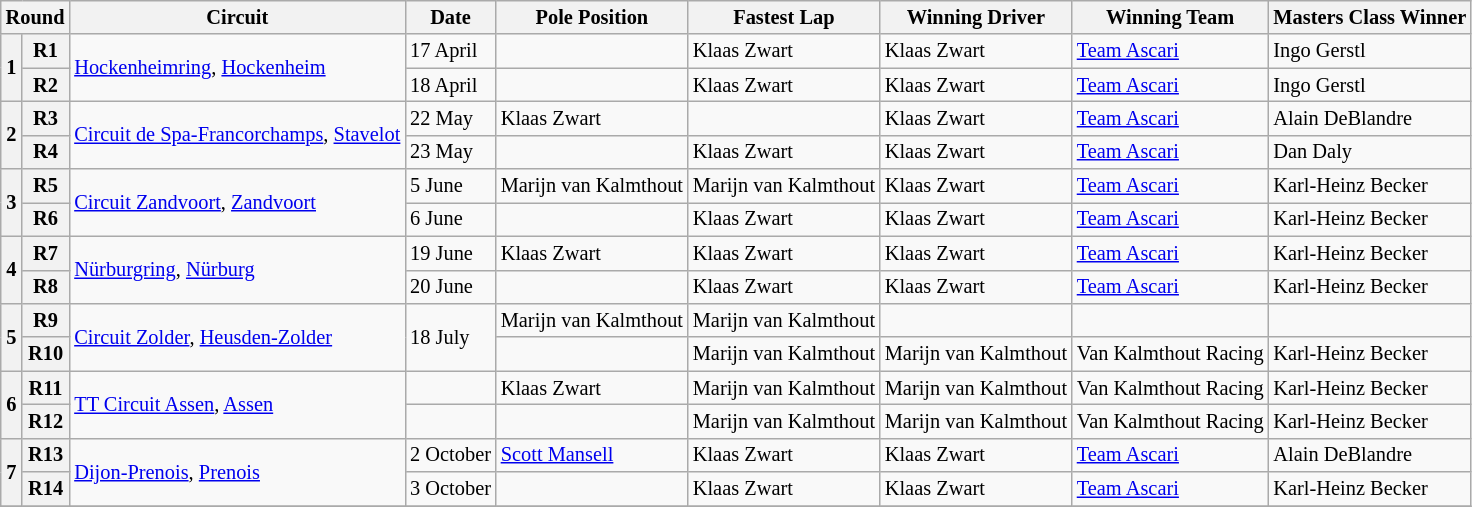<table class="wikitable" style="font-size: 85%;">
<tr>
<th colspan=2>Round</th>
<th>Circuit</th>
<th>Date</th>
<th>Pole Position</th>
<th>Fastest Lap</th>
<th>Winning Driver</th>
<th>Winning Team</th>
<th>Masters Class Winner</th>
</tr>
<tr>
<th rowspan=2>1</th>
<th>R1</th>
<td rowspan=2> <a href='#'>Hockenheimring</a>, <a href='#'>Hockenheim</a></td>
<td>17 April</td>
<td></td>
<td> Klaas Zwart</td>
<td> Klaas Zwart</td>
<td> <a href='#'>Team Ascari</a></td>
<td> Ingo Gerstl</td>
</tr>
<tr>
<th>R2</th>
<td>18 April</td>
<td></td>
<td> Klaas Zwart</td>
<td> Klaas Zwart</td>
<td> <a href='#'>Team Ascari</a></td>
<td> Ingo Gerstl</td>
</tr>
<tr>
<th rowspan=2>2</th>
<th>R3</th>
<td rowspan=2> <a href='#'>Circuit de Spa-Francorchamps</a>, <a href='#'>Stavelot</a></td>
<td>22 May</td>
<td> Klaas Zwart</td>
<td></td>
<td> Klaas Zwart</td>
<td> <a href='#'>Team Ascari</a></td>
<td> Alain DeBlandre</td>
</tr>
<tr>
<th>R4</th>
<td>23 May</td>
<td></td>
<td> Klaas Zwart</td>
<td> Klaas Zwart</td>
<td> <a href='#'>Team Ascari</a></td>
<td> Dan Daly</td>
</tr>
<tr>
<th rowspan=2>3</th>
<th>R5</th>
<td rowspan=2> <a href='#'>Circuit Zandvoort</a>, <a href='#'>Zandvoort</a></td>
<td>5 June</td>
<td> Marijn van Kalmthout</td>
<td> Marijn van Kalmthout</td>
<td> Klaas Zwart</td>
<td> <a href='#'>Team Ascari</a></td>
<td> Karl-Heinz Becker</td>
</tr>
<tr>
<th>R6</th>
<td>6 June</td>
<td></td>
<td> Klaas Zwart</td>
<td> Klaas Zwart</td>
<td> <a href='#'>Team Ascari</a></td>
<td> Karl-Heinz Becker</td>
</tr>
<tr>
<th rowspan=2>4</th>
<th>R7</th>
<td rowspan=2> <a href='#'>Nürburgring</a>, <a href='#'>Nürburg</a></td>
<td>19 June</td>
<td> Klaas Zwart</td>
<td> Klaas Zwart</td>
<td> Klaas Zwart</td>
<td> <a href='#'>Team Ascari</a></td>
<td> Karl-Heinz Becker</td>
</tr>
<tr>
<th>R8</th>
<td>20 June</td>
<td></td>
<td> Klaas Zwart</td>
<td> Klaas Zwart</td>
<td> <a href='#'>Team Ascari</a></td>
<td> Karl-Heinz Becker</td>
</tr>
<tr>
<th rowspan=2>5</th>
<th>R9</th>
<td rowspan=2> <a href='#'>Circuit Zolder</a>, <a href='#'>Heusden-Zolder</a></td>
<td rowspan=2>18 July</td>
<td> Marijn van Kalmthout</td>
<td> Marijn van Kalmthout</td>
<td></td>
<td></td>
<td></td>
</tr>
<tr>
<th>R10</th>
<td></td>
<td> Marijn van Kalmthout</td>
<td> Marijn van Kalmthout</td>
<td> Van Kalmthout Racing</td>
<td> Karl-Heinz Becker</td>
</tr>
<tr>
<th rowspan=2>6</th>
<th>R11</th>
<td rowspan=2> <a href='#'>TT Circuit Assen</a>, <a href='#'>Assen</a></td>
<td></td>
<td> Klaas Zwart</td>
<td> Marijn van Kalmthout</td>
<td> Marijn van Kalmthout</td>
<td> Van Kalmthout Racing</td>
<td> Karl-Heinz Becker</td>
</tr>
<tr>
<th>R12</th>
<td></td>
<td></td>
<td> Marijn van Kalmthout</td>
<td> Marijn van Kalmthout</td>
<td> Van Kalmthout Racing</td>
<td> Karl-Heinz Becker</td>
</tr>
<tr>
<th rowspan=2>7</th>
<th>R13</th>
<td rowspan=2> <a href='#'>Dijon-Prenois</a>, <a href='#'>Prenois</a></td>
<td>2 October</td>
<td> <a href='#'>Scott Mansell</a></td>
<td> Klaas Zwart</td>
<td> Klaas Zwart</td>
<td> <a href='#'>Team Ascari</a></td>
<td> Alain DeBlandre</td>
</tr>
<tr>
<th>R14</th>
<td>3 October</td>
<td></td>
<td> Klaas Zwart</td>
<td> Klaas Zwart</td>
<td> <a href='#'>Team Ascari</a></td>
<td> Karl-Heinz Becker</td>
</tr>
<tr>
</tr>
</table>
